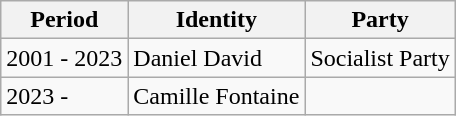<table class="wikitable">
<tr>
<th>Period</th>
<th>Identity</th>
<th>Party</th>
</tr>
<tr>
<td>2001 - 2023</td>
<td>Daniel David</td>
<td>Socialist Party</td>
</tr>
<tr>
<td>2023 -</td>
<td>Camille Fontaine</td>
<td></td>
</tr>
</table>
